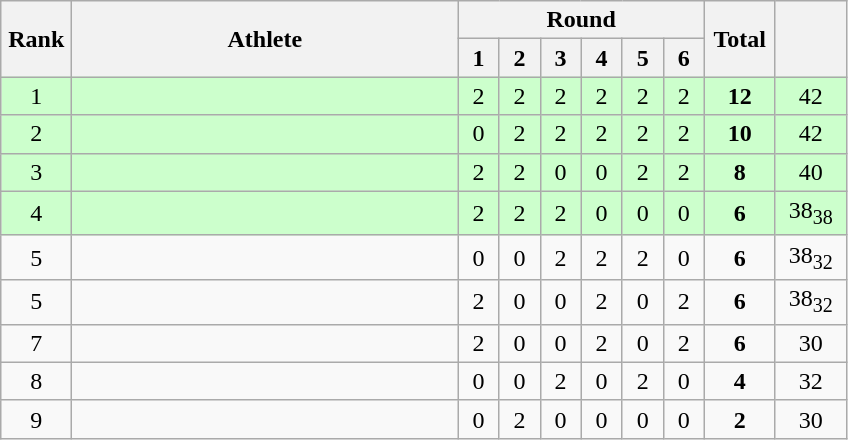<table class=wikitable style="text-align:center">
<tr>
<th rowspan="2" width=40>Rank</th>
<th rowspan="2" width=250>Athlete</th>
<th colspan="6">Round</th>
<th rowspan="2" width=40>Total</th>
<th rowspan="2" width=40></th>
</tr>
<tr>
<th width=20>1</th>
<th width=20>2</th>
<th width=20>3</th>
<th width=20>4</th>
<th width=20>5</th>
<th width=20>6</th>
</tr>
<tr bgcolor="ccffcc">
<td>1</td>
<td align=left></td>
<td>2</td>
<td>2</td>
<td>2</td>
<td>2</td>
<td>2</td>
<td>2</td>
<td><strong>12</strong></td>
<td>42</td>
</tr>
<tr bgcolor="ccffcc">
<td>2</td>
<td align=left></td>
<td>0</td>
<td>2</td>
<td>2</td>
<td>2</td>
<td>2</td>
<td>2</td>
<td><strong>10</strong></td>
<td>42</td>
</tr>
<tr bgcolor="ccffcc">
<td>3</td>
<td align=left></td>
<td>2</td>
<td>2</td>
<td>0</td>
<td>0</td>
<td>2</td>
<td>2</td>
<td><strong>8</strong></td>
<td>40</td>
</tr>
<tr bgcolor="ccffcc">
<td>4</td>
<td align=left></td>
<td>2</td>
<td>2</td>
<td>2</td>
<td>0</td>
<td>0</td>
<td>0</td>
<td><strong>6</strong></td>
<td>38<sub>38</sub></td>
</tr>
<tr>
<td>5</td>
<td align=left></td>
<td>0</td>
<td>0</td>
<td>2</td>
<td>2</td>
<td>2</td>
<td>0</td>
<td><strong>6</strong></td>
<td>38<sub>32</sub></td>
</tr>
<tr>
<td>5</td>
<td align=left></td>
<td>2</td>
<td>0</td>
<td>0</td>
<td>2</td>
<td>0</td>
<td>2</td>
<td><strong>6</strong></td>
<td>38<sub>32</sub></td>
</tr>
<tr>
<td>7</td>
<td align=left></td>
<td>2</td>
<td>0</td>
<td>0</td>
<td>2</td>
<td>0</td>
<td>2</td>
<td><strong>6</strong></td>
<td>30</td>
</tr>
<tr>
<td>8</td>
<td align=left></td>
<td>0</td>
<td>0</td>
<td>2</td>
<td>0</td>
<td>2</td>
<td>0</td>
<td><strong>4</strong></td>
<td>32</td>
</tr>
<tr>
<td>9</td>
<td align=left></td>
<td>0</td>
<td>2</td>
<td>0</td>
<td>0</td>
<td>0</td>
<td>0</td>
<td><strong>2</strong></td>
<td>30</td>
</tr>
</table>
